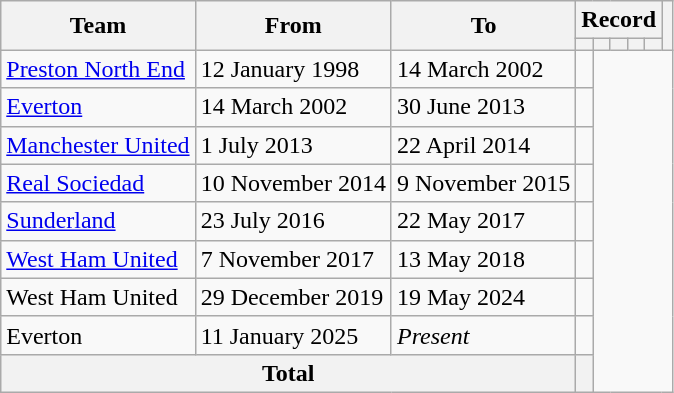<table class="wikitable" style="text-align: center;">
<tr>
<th rowspan="2">Team</th>
<th rowspan="2">From</th>
<th rowspan="2">To</th>
<th colspan="5">Record</th>
<th rowspan="2"></th>
</tr>
<tr>
<th></th>
<th></th>
<th></th>
<th></th>
<th></th>
</tr>
<tr>
<td align="left"><a href='#'>Preston North End</a></td>
<td align="left">12 January 1998</td>
<td align="left">14 March 2002<br></td>
<td></td>
</tr>
<tr>
<td align="left"><a href='#'>Everton</a></td>
<td align="left">14 March 2002</td>
<td align="left">30 June 2013<br></td>
<td></td>
</tr>
<tr>
<td align="left"><a href='#'>Manchester United</a></td>
<td align="left">1 July 2013</td>
<td align="left">22 April 2014<br></td>
<td></td>
</tr>
<tr>
<td align="left"><a href='#'>Real Sociedad</a></td>
<td align="left">10 November 2014</td>
<td align="left">9 November 2015<br></td>
<td></td>
</tr>
<tr>
<td align="left"><a href='#'>Sunderland</a></td>
<td align="left">23 July 2016</td>
<td align="left">22 May 2017<br></td>
<td></td>
</tr>
<tr>
<td align="left"><a href='#'>West Ham United</a></td>
<td align="left">7 November 2017</td>
<td align="left">13 May 2018<br></td>
<td></td>
</tr>
<tr>
<td align="left">West Ham United</td>
<td align="left">29 December 2019</td>
<td align="left">19 May 2024<br></td>
<td></td>
</tr>
<tr>
<td align="left">Everton</td>
<td align="left">11 January 2025</td>
<td align="left"><em>Present</em><br></td>
<td></td>
</tr>
<tr>
<th colspan="3">Total<br></th>
<th></th>
</tr>
</table>
